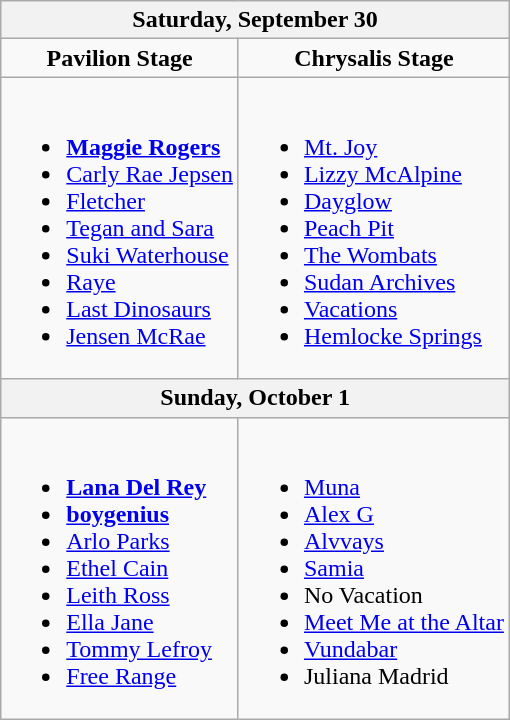<table class="wikitable">
<tr>
<th colspan="2">Saturday, September 30</th>
</tr>
<tr>
<td align="center"><strong>Pavilion Stage</strong></td>
<td align="center"><strong>Chrysalis Stage</strong></td>
</tr>
<tr>
<td><br><ul><li><strong><a href='#'>Maggie Rogers</a></strong></li><li><a href='#'>Carly Rae Jepsen</a></li><li><a href='#'>Fletcher</a></li><li><a href='#'>Tegan and Sara</a></li><li><a href='#'>Suki Waterhouse</a></li><li><a href='#'>Raye</a></li><li><a href='#'>Last Dinosaurs</a></li><li><a href='#'>Jensen McRae</a></li></ul></td>
<td><br><ul><li><a href='#'>Mt. Joy</a></li><li><a href='#'>Lizzy McAlpine</a></li><li><a href='#'>Dayglow</a></li><li><a href='#'>Peach Pit</a></li><li><a href='#'>The Wombats</a></li><li><a href='#'>Sudan Archives</a></li><li><a href='#'>Vacations</a></li><li><a href='#'>Hemlocke Springs</a></li></ul></td>
</tr>
<tr>
<th colspan="2">Sunday, October 1</th>
</tr>
<tr>
<td><br><ul><li><strong><a href='#'>Lana Del Rey</a></strong></li><li><strong><a href='#'>boygenius</a></strong></li><li><a href='#'>Arlo Parks</a></li><li><a href='#'>Ethel Cain</a></li><li><a href='#'>Leith Ross</a></li><li><a href='#'>Ella Jane</a></li><li><a href='#'>Tommy Lefroy</a></li><li><a href='#'>Free Range</a></li></ul></td>
<td><br><ul><li><a href='#'>Muna</a></li><li><a href='#'>Alex G</a></li><li><a href='#'>Alvvays</a></li><li><a href='#'>Samia</a></li><li>No Vacation</li><li><a href='#'>Meet Me at the Altar</a></li><li><a href='#'>Vundabar</a></li><li>Juliana Madrid</li></ul></td>
</tr>
</table>
